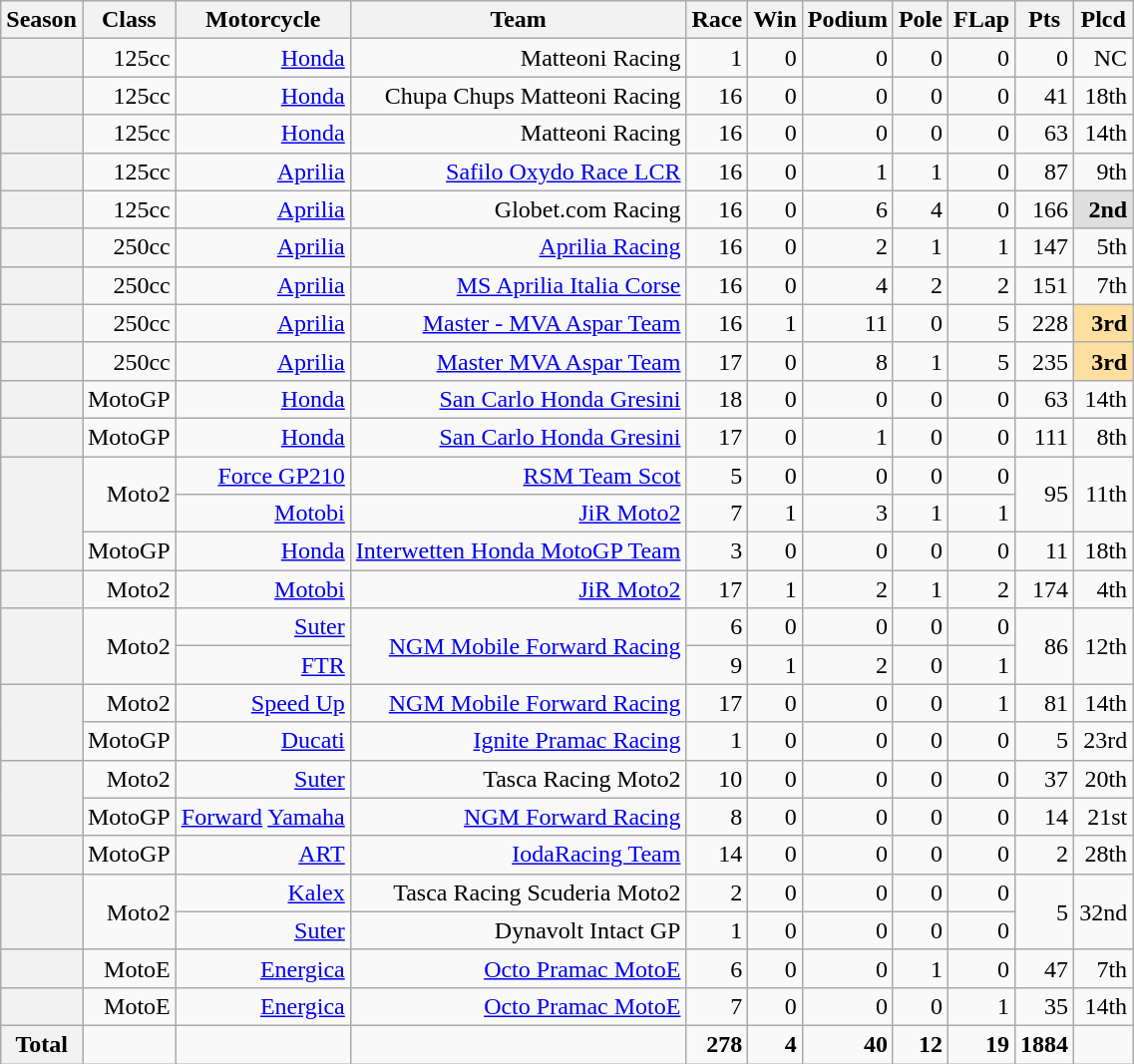<table class="wikitable" style=text-align:right>
<tr>
<th>Season</th>
<th>Class</th>
<th>Motorcycle</th>
<th>Team</th>
<th>Race</th>
<th>Win</th>
<th>Podium</th>
<th>Pole</th>
<th>FLap</th>
<th>Pts</th>
<th>Plcd</th>
</tr>
<tr>
<th></th>
<td>125cc</td>
<td><a href='#'>Honda</a></td>
<td>Matteoni Racing</td>
<td>1</td>
<td>0</td>
<td>0</td>
<td>0</td>
<td>0</td>
<td>0</td>
<td>NC</td>
</tr>
<tr>
<th></th>
<td>125cc</td>
<td><a href='#'>Honda</a></td>
<td>Chupa Chups Matteoni Racing</td>
<td>16</td>
<td>0</td>
<td>0</td>
<td>0</td>
<td>0</td>
<td>41</td>
<td>18th</td>
</tr>
<tr>
<th></th>
<td>125cc</td>
<td><a href='#'>Honda</a></td>
<td>Matteoni Racing</td>
<td>16</td>
<td>0</td>
<td>0</td>
<td>0</td>
<td>0</td>
<td>63</td>
<td>14th</td>
</tr>
<tr>
<th></th>
<td>125cc</td>
<td><a href='#'>Aprilia</a></td>
<td><a href='#'>Safilo Oxydo Race LCR</a></td>
<td>16</td>
<td>0</td>
<td>1</td>
<td>1</td>
<td>0</td>
<td>87</td>
<td>9th</td>
</tr>
<tr>
<th></th>
<td>125cc</td>
<td><a href='#'>Aprilia</a></td>
<td>Globet.com Racing</td>
<td>16</td>
<td>0</td>
<td>6</td>
<td>4</td>
<td>0</td>
<td>166</td>
<td style="background:#DFDFDF;"><strong>2nd</strong></td>
</tr>
<tr>
<th></th>
<td>250cc</td>
<td><a href='#'>Aprilia</a></td>
<td><a href='#'>Aprilia Racing</a></td>
<td>16</td>
<td>0</td>
<td>2</td>
<td>1</td>
<td>1</td>
<td>147</td>
<td>5th</td>
</tr>
<tr>
<th></th>
<td>250cc</td>
<td><a href='#'>Aprilia</a></td>
<td><a href='#'>MS Aprilia Italia Corse</a></td>
<td>16</td>
<td>0</td>
<td>4</td>
<td>2</td>
<td>2</td>
<td>151</td>
<td>7th</td>
</tr>
<tr>
<th></th>
<td>250cc</td>
<td><a href='#'>Aprilia</a></td>
<td><a href='#'>Master - MVA Aspar Team</a></td>
<td>16</td>
<td>1</td>
<td>11</td>
<td>0</td>
<td>5</td>
<td>228</td>
<td style="background:#FFDF9F;"><strong>3rd</strong></td>
</tr>
<tr>
<th></th>
<td>250cc</td>
<td><a href='#'>Aprilia</a></td>
<td><a href='#'>Master MVA Aspar Team</a></td>
<td>17</td>
<td>0</td>
<td>8</td>
<td>1</td>
<td>5</td>
<td>235</td>
<td style="background:#FFDF9F;"><strong>3rd</strong></td>
</tr>
<tr>
<th></th>
<td>MotoGP</td>
<td><a href='#'>Honda</a></td>
<td><a href='#'>San Carlo Honda Gresini</a></td>
<td>18</td>
<td>0</td>
<td>0</td>
<td>0</td>
<td>0</td>
<td>63</td>
<td>14th</td>
</tr>
<tr>
<th></th>
<td>MotoGP</td>
<td><a href='#'>Honda</a></td>
<td><a href='#'>San Carlo Honda Gresini</a></td>
<td>17</td>
<td>0</td>
<td>1</td>
<td>0</td>
<td>0</td>
<td>111</td>
<td>8th</td>
</tr>
<tr>
<th rowspan=3></th>
<td rowspan=2>Moto2</td>
<td><a href='#'>Force GP210</a></td>
<td><a href='#'>RSM Team Scot</a></td>
<td>5</td>
<td>0</td>
<td>0</td>
<td>0</td>
<td>0</td>
<td rowspan=2>95</td>
<td rowspan=2>11th</td>
</tr>
<tr>
<td><a href='#'>Motobi</a></td>
<td><a href='#'>JiR Moto2</a></td>
<td>7</td>
<td>1</td>
<td>3</td>
<td>1</td>
<td>1</td>
</tr>
<tr>
<td>MotoGP</td>
<td><a href='#'>Honda</a></td>
<td><a href='#'>Interwetten Honda MotoGP Team</a></td>
<td>3</td>
<td>0</td>
<td>0</td>
<td>0</td>
<td>0</td>
<td>11</td>
<td>18th</td>
</tr>
<tr>
<th></th>
<td>Moto2</td>
<td><a href='#'>Motobi</a></td>
<td><a href='#'>JiR Moto2</a></td>
<td>17</td>
<td>1</td>
<td>2</td>
<td>1</td>
<td>2</td>
<td>174</td>
<td>4th</td>
</tr>
<tr>
<th rowspan=2></th>
<td rowspan=2>Moto2</td>
<td><a href='#'>Suter</a></td>
<td rowspan=2><a href='#'>NGM Mobile Forward Racing</a></td>
<td>6</td>
<td>0</td>
<td>0</td>
<td>0</td>
<td>0</td>
<td rowspan=2>86</td>
<td rowspan=2>12th</td>
</tr>
<tr>
<td><a href='#'>FTR</a></td>
<td>9</td>
<td>1</td>
<td>2</td>
<td>0</td>
<td>1</td>
</tr>
<tr>
<th rowspan=2></th>
<td>Moto2</td>
<td><a href='#'>Speed Up</a></td>
<td><a href='#'>NGM Mobile Forward Racing</a></td>
<td>17</td>
<td>0</td>
<td>0</td>
<td>0</td>
<td>1</td>
<td>81</td>
<td>14th</td>
</tr>
<tr>
<td>MotoGP</td>
<td><a href='#'>Ducati</a></td>
<td><a href='#'>Ignite Pramac Racing</a></td>
<td>1</td>
<td>0</td>
<td>0</td>
<td>0</td>
<td>0</td>
<td>5</td>
<td>23rd</td>
</tr>
<tr>
<th rowspan=2></th>
<td>Moto2</td>
<td><a href='#'>Suter</a></td>
<td>Tasca Racing Moto2</td>
<td>10</td>
<td>0</td>
<td>0</td>
<td>0</td>
<td>0</td>
<td>37</td>
<td>20th</td>
</tr>
<tr>
<td>MotoGP</td>
<td><a href='#'>Forward</a> <a href='#'>Yamaha</a></td>
<td><a href='#'>NGM Forward Racing</a></td>
<td>8</td>
<td>0</td>
<td>0</td>
<td>0</td>
<td>0</td>
<td>14</td>
<td>21st</td>
</tr>
<tr>
<th></th>
<td>MotoGP</td>
<td><a href='#'>ART</a></td>
<td><a href='#'>IodaRacing Team</a></td>
<td>14</td>
<td>0</td>
<td>0</td>
<td>0</td>
<td>0</td>
<td>2</td>
<td>28th</td>
</tr>
<tr>
<th rowspan=2></th>
<td rowspan=2>Moto2</td>
<td><a href='#'>Kalex</a></td>
<td>Tasca Racing Scuderia Moto2</td>
<td>2</td>
<td>0</td>
<td>0</td>
<td>0</td>
<td>0</td>
<td rowspan=2>5</td>
<td rowspan=2>32nd</td>
</tr>
<tr>
<td><a href='#'>Suter</a></td>
<td>Dynavolt Intact GP</td>
<td>1</td>
<td>0</td>
<td>0</td>
<td>0</td>
<td>0</td>
</tr>
<tr>
<th></th>
<td>MotoE</td>
<td><a href='#'>Energica</a></td>
<td><a href='#'>Octo Pramac MotoE</a></td>
<td>6</td>
<td>0</td>
<td>0</td>
<td>1</td>
<td>0</td>
<td>47</td>
<td>7th</td>
</tr>
<tr>
<th></th>
<td>MotoE</td>
<td><a href='#'>Energica</a></td>
<td><a href='#'>Octo Pramac MotoE</a></td>
<td>7</td>
<td>0</td>
<td>0</td>
<td>0</td>
<td>1</td>
<td>35</td>
<td>14th</td>
</tr>
<tr>
<th>Total</th>
<td></td>
<td></td>
<td></td>
<td><strong>278</strong></td>
<td><strong>4</strong></td>
<td><strong>40</strong></td>
<td><strong>12</strong></td>
<td><strong>19</strong></td>
<td><strong>1884</strong></td>
<td></td>
</tr>
</table>
